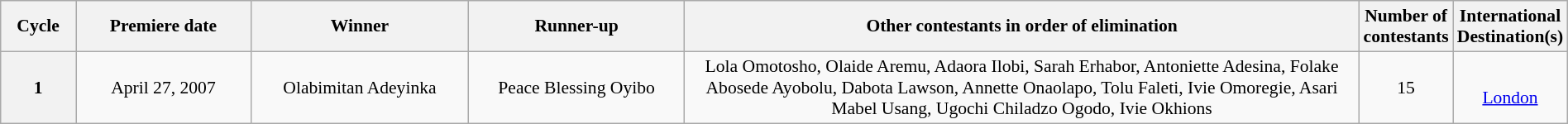<table class="wikitable" style="font-size:90%; width:100%; text-align: center;">
<tr>
<th style="width:5%;">Cycle</th>
<th style="width:12%;">Premiere date</th>
<th width=15%>Winner</th>
<th width=15%>Runner-up</th>
<th style="width:48%;">Other contestants in order of elimination</th>
<th style="width:5%;">Number of contestants</th>
<th style="width:8%;">International Destination(s)</th>
</tr>
<tr>
<th><strong>1</strong></th>
<td>April 27, 2007</td>
<td>Olabimitan Adeyinka</td>
<td>Peace Blessing Oyibo</td>
<td>Lola Omotosho, Olaide Aremu, Adaora Ilobi, Sarah Erhabor, Antoniette Adesina, Folake Abosede Ayobolu, Dabota Lawson, Annette Onaolapo, Tolu Faleti, Ivie Omoregie, Asari Mabel Usang, Ugochi Chiladzo Ogodo, Ivie Okhions</td>
<td>15</td>
<td> <br> <a href='#'>London</a></td>
</tr>
</table>
